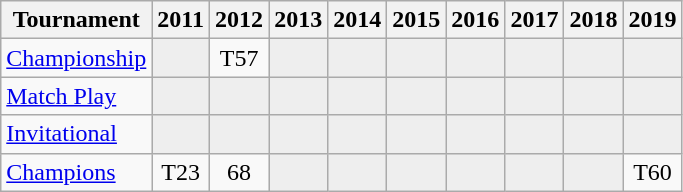<table class="wikitable" style="text-align:center;">
<tr>
<th>Tournament</th>
<th>2011</th>
<th>2012</th>
<th>2013</th>
<th>2014</th>
<th>2015</th>
<th>2016</th>
<th>2017</th>
<th>2018</th>
<th>2019</th>
</tr>
<tr>
<td align="left"><a href='#'>Championship</a></td>
<td style="background:#eeeeee;"></td>
<td>T57</td>
<td style="background:#eeeeee;"></td>
<td style="background:#eeeeee;"></td>
<td style="background:#eeeeee;"></td>
<td style="background:#eeeeee;"></td>
<td style="background:#eeeeee;"></td>
<td style="background:#eeeeee;"></td>
<td style="background:#eeeeee;"></td>
</tr>
<tr>
<td align="left"><a href='#'>Match Play</a></td>
<td style="background:#eeeeee;"></td>
<td style="background:#eeeeee;"></td>
<td style="background:#eeeeee;"></td>
<td style="background:#eeeeee;"></td>
<td style="background:#eeeeee;"></td>
<td style="background:#eeeeee;"></td>
<td style="background:#eeeeee;"></td>
<td style="background:#eeeeee;"></td>
<td style="background:#eeeeee;"></td>
</tr>
<tr>
<td align="left"><a href='#'>Invitational</a></td>
<td style="background:#eeeeee;"></td>
<td style="background:#eeeeee;"></td>
<td style="background:#eeeeee;"></td>
<td style="background:#eeeeee;"></td>
<td style="background:#eeeeee;"></td>
<td style="background:#eeeeee;"></td>
<td style="background:#eeeeee;"></td>
<td style="background:#eeeeee;"></td>
<td style="background:#eeeeee;"></td>
</tr>
<tr>
<td align="left"><a href='#'>Champions</a></td>
<td>T23</td>
<td>68</td>
<td style="background:#eeeeee;"></td>
<td style="background:#eeeeee;"></td>
<td style="background:#eeeeee;"></td>
<td style="background:#eeeeee;"></td>
<td style="background:#eeeeee;"></td>
<td style="background:#eeeeee;"></td>
<td>T60</td>
</tr>
</table>
